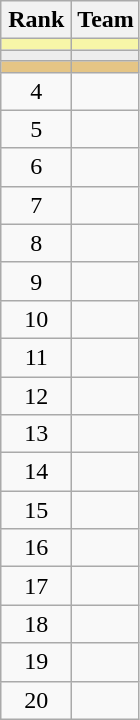<table class="wikitable" style="text-align: center;">
<tr>
<th width=40>Rank</th>
<th>Team</th>
</tr>
<tr align=center bgcolor="#F7F6A8">
<td></td>
<td align="left"></td>
</tr>
<tr align=center bgcolor=ededed>
<td></td>
<td align="left"></td>
</tr>
<tr align=center bgcolor=e5c585>
<td></td>
<td align=left></td>
</tr>
<tr align=center>
<td>4</td>
<td style="text-align:left;"></td>
</tr>
<tr align=center>
<td>5</td>
<td style="text-align:left;"></td>
</tr>
<tr align=center>
<td>6</td>
<td style="text-align:left;"></td>
</tr>
<tr align=center>
<td>7</td>
<td style="text-align:left;"></td>
</tr>
<tr align=center>
<td>8</td>
<td style="text-align:left;"></td>
</tr>
<tr align=center>
<td>9</td>
<td style="text-align:left;"></td>
</tr>
<tr align=center>
<td>10</td>
<td style="text-align:left;"></td>
</tr>
<tr align=center>
<td>11</td>
<td style="text-align:left;"></td>
</tr>
<tr align=center>
<td>12</td>
<td style="text-align:left;"></td>
</tr>
<tr align=center>
<td>13</td>
<td style="text-align:left;"></td>
</tr>
<tr align=center>
<td>14</td>
<td style="text-align:left;"></td>
</tr>
<tr align=center>
<td>15</td>
<td style="text-align:left;"></td>
</tr>
<tr align=center>
<td>16</td>
<td style="text-align:left;"></td>
</tr>
<tr align=center>
<td>17</td>
<td style="text-align:left;"></td>
</tr>
<tr align=center>
<td>18</td>
<td style="text-align:left;"></td>
</tr>
<tr align=center>
<td>19</td>
<td style="text-align:left;"></td>
</tr>
<tr align=center>
<td>20</td>
<td style="text-align:left;"></td>
</tr>
</table>
